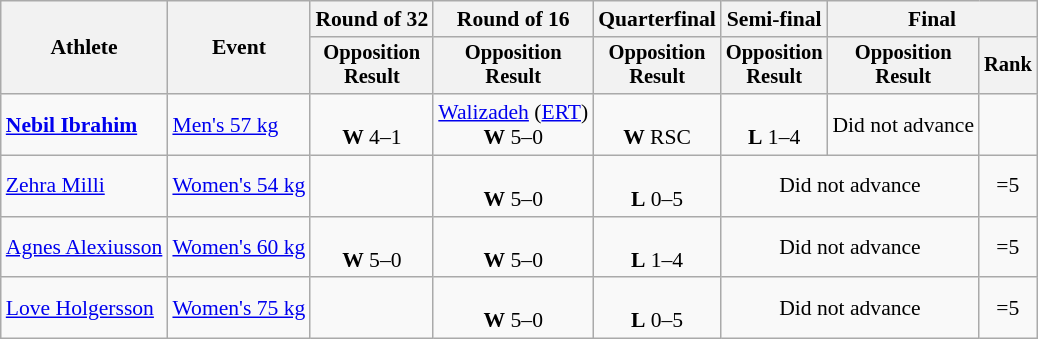<table class=wikitable style=font-size:90%;text-align:center>
<tr>
<th rowspan=2>Athlete</th>
<th rowspan=2>Event</th>
<th>Round of 32</th>
<th>Round of 16</th>
<th>Quarterfinal</th>
<th>Semi-final</th>
<th colspan=2>Final</th>
</tr>
<tr style=font-size:95%>
<th>Opposition<br>Result</th>
<th>Opposition<br>Result</th>
<th>Opposition<br>Result</th>
<th>Opposition<br>Result</th>
<th>Opposition<br>Result</th>
<th>Rank</th>
</tr>
<tr>
<td align=left><strong><a href='#'>Nebil Ibrahim</a></strong></td>
<td align=left><a href='#'>Men's 57 kg</a></td>
<td><br><strong>W</strong> 4–1</td>
<td><a href='#'>Walizadeh</a> (<a href='#'>ERT</a>)<br><strong>W</strong> 5–0</td>
<td><br><strong>W</strong> RSC</td>
<td><br><strong>L</strong> 1–4</td>
<td>Did not advance</td>
<td></td>
</tr>
<tr>
<td align=left><a href='#'>Zehra Milli</a></td>
<td align=left><a href='#'>Women's 54 kg</a></td>
<td></td>
<td><br><strong>W</strong> 5–0</td>
<td><br><strong>L</strong> 0–5</td>
<td colspan=2>Did not advance</td>
<td>=5</td>
</tr>
<tr>
<td align=left><a href='#'>Agnes Alexiusson</a></td>
<td align=left><a href='#'>Women's 60 kg</a></td>
<td><br><strong>W</strong> 5–0</td>
<td><br><strong>W</strong> 5–0</td>
<td><br><strong>L</strong> 1–4</td>
<td colspan=2>Did not advance</td>
<td>=5</td>
</tr>
<tr>
<td align=left><a href='#'>Love Holgersson</a></td>
<td align=left><a href='#'>Women's 75 kg</a></td>
<td></td>
<td><br><strong>W</strong> 5–0</td>
<td><br><strong>L</strong> 0–5</td>
<td colspan=2>Did not advance</td>
<td>=5</td>
</tr>
</table>
